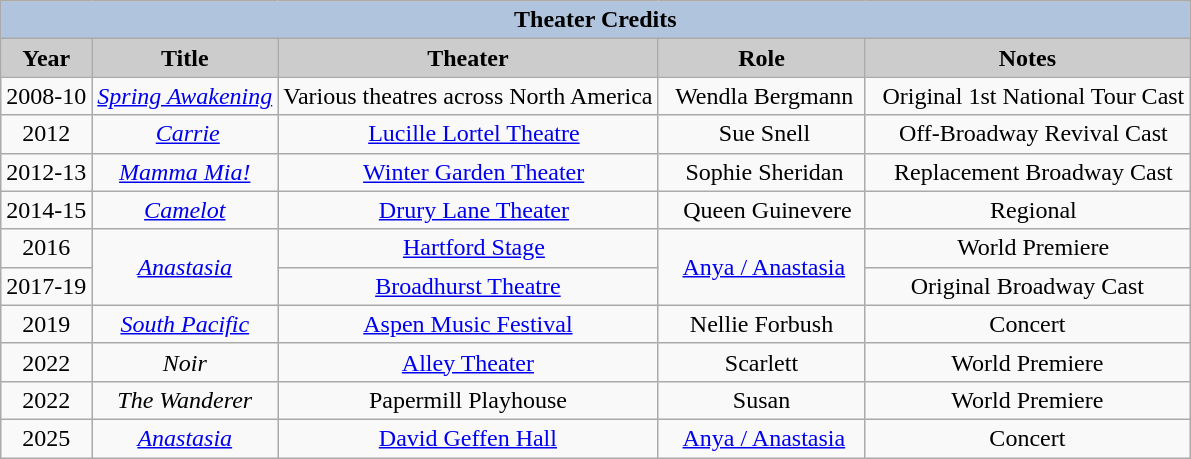<table class="wikitable" style="text-align:center;">
<tr>
<th colspan=5 style="background:#B0C4DE;">Theater Credits</th>
</tr>
<tr>
<th style="background:#ccc;">Year</th>
<th style="background:#ccc;">Title</th>
<th style="background:#ccc;">Theater</th>
<th style="background:#ccc;">Role</th>
<th style="background:#ccc;">Notes</th>
</tr>
<tr>
<td>2008-10</td>
<td><em><a href='#'>Spring Awakening</a></em></td>
<td>Various theatres across North America</td>
<td>  Wendla Bergmann </td>
<td>  Original 1st National Tour Cast</td>
</tr>
<tr>
<td>2012</td>
<td> <em><a href='#'>Carrie</a></em></td>
<td>  <a href='#'>Lucille Lortel Theatre</a></td>
<td>  Sue Snell </td>
<td>  Off-Broadway Revival Cast</td>
</tr>
<tr>
<td>2012-13</td>
<td><em><a href='#'>Mamma Mia!</a></em></td>
<td>  <a href='#'>Winter Garden Theater</a></td>
<td>  Sophie Sheridan </td>
<td>  Replacement Broadway Cast</td>
</tr>
<tr>
<td>2014-15</td>
<td><a href='#'><em>Camelot</em></a></td>
<td>  <a href='#'>Drury Lane Theater</a></td>
<td>  Queen Guinevere</td>
<td>  Regional</td>
</tr>
<tr>
<td>2016</td>
<td rowspan=2><em><a href='#'>Anastasia</a></em></td>
<td>  <a href='#'>Hartford Stage</a></td>
<td rowspan=2>  <a href='#'>Anya / Anastasia</a> </td>
<td>  World Premiere</td>
</tr>
<tr>
<td>2017-19</td>
<td><a href='#'>Broadhurst Theatre</a></td>
<td>Original Broadway Cast</td>
</tr>
<tr>
<td>2019</td>
<td><em><a href='#'>South Pacific</a></em></td>
<td><a href='#'>Aspen Music Festival</a></td>
<td>Nellie Forbush</td>
<td>Concert</td>
</tr>
<tr>
<td>2022</td>
<td><em>Noir</em></td>
<td><a href='#'>Alley Theater</a></td>
<td>Scarlett</td>
<td>World Premiere</td>
</tr>
<tr>
<td>2022</td>
<td><em>The Wanderer</em></td>
<td>Papermill Playhouse</td>
<td>Susan</td>
<td>World Premiere</td>
</tr>
<tr>
<td>2025</td>
<td><em><a href='#'>Anastasia</a></em></td>
<td><a href='#'>David Geffen Hall</a></td>
<td>  <a href='#'>Anya / Anastasia</a> </td>
<td>Concert</td>
</tr>
</table>
